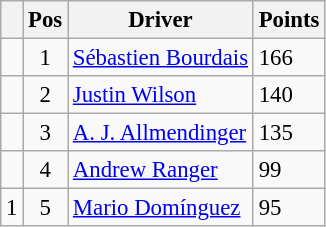<table class="wikitable" style="font-size: 95%;">
<tr>
<th></th>
<th>Pos</th>
<th>Driver</th>
<th>Points</th>
</tr>
<tr>
<td align="left"></td>
<td align="center">1</td>
<td> <a href='#'>Sébastien Bourdais</a></td>
<td align="left">166</td>
</tr>
<tr>
<td align="left"></td>
<td align="center">2</td>
<td> <a href='#'>Justin Wilson</a></td>
<td align="left">140</td>
</tr>
<tr>
<td align="left"></td>
<td align="center">3</td>
<td> <a href='#'>A. J. Allmendinger</a></td>
<td align="left">135</td>
</tr>
<tr>
<td align="left"></td>
<td align="center">4</td>
<td> <a href='#'>Andrew Ranger</a></td>
<td align="left">99</td>
</tr>
<tr>
<td align="left"> 1</td>
<td align="center">5</td>
<td> <a href='#'>Mario Domínguez</a></td>
<td align="left">95</td>
</tr>
</table>
